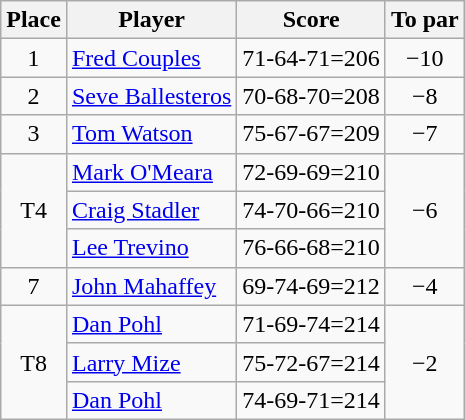<table class="wikitable">
<tr>
<th>Place</th>
<th>Player</th>
<th>Score</th>
<th>To par</th>
</tr>
<tr>
<td align=center>1</td>
<td> <a href='#'>Fred Couples</a></td>
<td align=center>71-64-71=206</td>
<td align=center>−10</td>
</tr>
<tr>
<td align=center>2</td>
<td> <a href='#'>Seve Ballesteros</a></td>
<td align=center>70-68-70=208</td>
<td align=center>−8</td>
</tr>
<tr>
<td align=center>3</td>
<td> <a href='#'>Tom Watson</a></td>
<td align=center>75-67-67=209</td>
<td align=center>−7</td>
</tr>
<tr>
<td rowspan=3 align=center>T4</td>
<td> <a href='#'>Mark O'Meara</a></td>
<td align=center>72-69-69=210</td>
<td rowspan=3 align=center>−6</td>
</tr>
<tr>
<td> <a href='#'>Craig Stadler</a></td>
<td align=center>74-70-66=210</td>
</tr>
<tr>
<td> <a href='#'>Lee Trevino</a></td>
<td align=center>76-66-68=210</td>
</tr>
<tr>
<td align=center>7</td>
<td> <a href='#'>John Mahaffey</a></td>
<td align=center>69-74-69=212</td>
<td align=center>−4</td>
</tr>
<tr>
<td rowspan=3 align=center>T8</td>
<td> <a href='#'>Dan Pohl</a></td>
<td align=center>71-69-74=214</td>
<td rowspan=3 align=center>−2</td>
</tr>
<tr>
<td> <a href='#'>Larry Mize</a></td>
<td align=center>75-72-67=214</td>
</tr>
<tr>
<td> <a href='#'>Dan Pohl</a></td>
<td align=center>74-69-71=214</td>
</tr>
</table>
